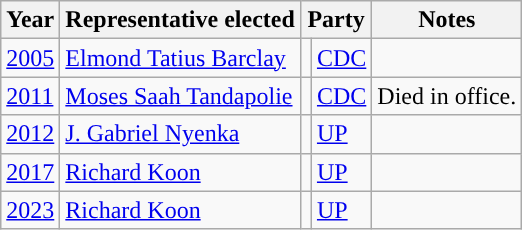<table class="wikitable">
<tr>
<th>Year</th>
<th>Representative elected</th>
<th colspan=2>Party</th>
<th>Notes</th>
</tr>
<tr>
<td><a href='#'>2005</a></td>
<td><a href='#'>Elmond Tatius Barclay</a></td>
<td></td>
<td><a href='#'>CDC</a></td>
<td></td>
</tr>
<tr>
<td><a href='#'>2011</a></td>
<td><a href='#'>Moses Saah Tandapolie</a></td>
<td></td>
<td><a href='#'>CDC</a></td>
<td>Died in office.</td>
</tr>
<tr>
<td><a href='#'>2012</a></td>
<td><a href='#'>J. Gabriel Nyenka</a></td>
<td></td>
<td><a href='#'>UP</a></td>
<td></td>
</tr>
<tr>
<td><a href='#'>2017</a></td>
<td><a href='#'>Richard Koon</a></td>
<td></td>
<td><a href='#'>UP</a></td>
<td></td>
</tr>
<tr>
<td><a href='#'>2023</a></td>
<td><a href='#'>Richard Koon</a></td>
<td></td>
<td><a href='#'>UP</a></td>
<td></td>
</tr>
</table>
